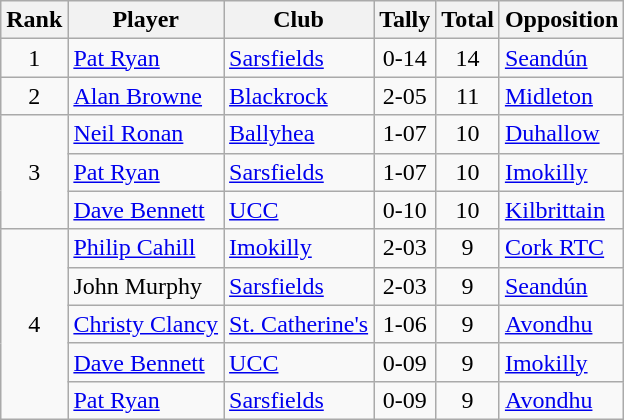<table class="wikitable">
<tr>
<th>Rank</th>
<th>Player</th>
<th>Club</th>
<th>Tally</th>
<th>Total</th>
<th>Opposition</th>
</tr>
<tr>
<td rowspan="1" style="text-align:center;">1</td>
<td><a href='#'>Pat Ryan</a></td>
<td><a href='#'>Sarsfields</a></td>
<td align=center>0-14</td>
<td align=center>14</td>
<td><a href='#'>Seandún</a></td>
</tr>
<tr>
<td rowspan="1" style="text-align:center;">2</td>
<td><a href='#'>Alan Browne</a></td>
<td><a href='#'>Blackrock</a></td>
<td align=center>2-05</td>
<td align=center>11</td>
<td><a href='#'>Midleton</a></td>
</tr>
<tr>
<td rowspan="3" style="text-align:center;">3</td>
<td><a href='#'>Neil Ronan</a></td>
<td><a href='#'>Ballyhea</a></td>
<td align=center>1-07</td>
<td align=center>10</td>
<td><a href='#'>Duhallow</a></td>
</tr>
<tr>
<td><a href='#'>Pat Ryan</a></td>
<td><a href='#'>Sarsfields</a></td>
<td align=center>1-07</td>
<td align=center>10</td>
<td><a href='#'>Imokilly</a></td>
</tr>
<tr>
<td><a href='#'>Dave Bennett</a></td>
<td><a href='#'>UCC</a></td>
<td align=center>0-10</td>
<td align=center>10</td>
<td><a href='#'>Kilbrittain</a></td>
</tr>
<tr>
<td rowspan="5" style="text-align:center;">4</td>
<td><a href='#'>Philip Cahill</a></td>
<td><a href='#'>Imokilly</a></td>
<td align=center>2-03</td>
<td align=center>9</td>
<td><a href='#'>Cork RTC</a></td>
</tr>
<tr>
<td>John Murphy</td>
<td><a href='#'>Sarsfields</a></td>
<td align=center>2-03</td>
<td align=center>9</td>
<td><a href='#'>Seandún</a></td>
</tr>
<tr>
<td><a href='#'>Christy Clancy</a></td>
<td><a href='#'>St. Catherine's</a></td>
<td align=center>1-06</td>
<td align=center>9</td>
<td><a href='#'>Avondhu</a></td>
</tr>
<tr>
<td><a href='#'>Dave Bennett</a></td>
<td><a href='#'>UCC</a></td>
<td align=center>0-09</td>
<td align=center>9</td>
<td><a href='#'>Imokilly</a></td>
</tr>
<tr>
<td><a href='#'>Pat Ryan</a></td>
<td><a href='#'>Sarsfields</a></td>
<td align=center>0-09</td>
<td align=center>9</td>
<td><a href='#'>Avondhu</a></td>
</tr>
</table>
